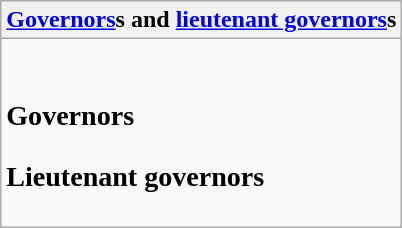<table class="wikitable collapsible collapsed">
<tr>
<th><a href='#'>Governors</a>s and <a href='#'>lieutenant governors</a>s</th>
</tr>
<tr>
<td><br><h3>Governors</h3><h3>Lieutenant governors</h3></td>
</tr>
</table>
